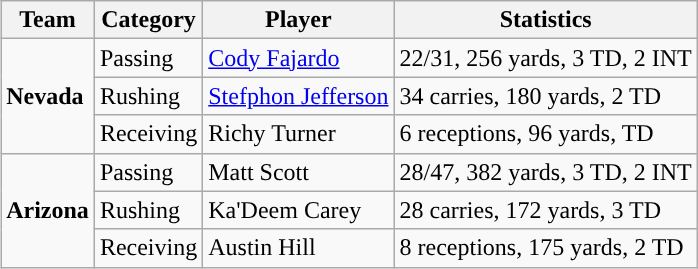<table class="wikitable" style="float: right;">
<tr>
<th>Team</th>
<th>Category</th>
<th>Player</th>
<th>Statistics</th>
</tr>
<tr>
<td rowspan=3><strong>Nevada</strong></td>
<td>Passing</td>
<td><a href='#'>Cody Fajardo</a></td>
<td>22/31, 256 yards, 3 TD, 2 INT</td>
</tr>
<tr>
<td>Rushing</td>
<td><a href='#'>Stefphon Jefferson</a></td>
<td>34 carries, 180 yards, 2 TD</td>
</tr>
<tr>
<td>Receiving</td>
<td>Richy Turner</td>
<td>6 receptions, 96 yards, TD</td>
</tr>
<tr>
<td rowspan=3><strong>Arizona</strong></td>
<td>Passing</td>
<td>Matt Scott</td>
<td>28/47, 382 yards, 3 TD, 2 INT</td>
</tr>
<tr>
<td>Rushing</td>
<td>Ka'Deem Carey</td>
<td>28 carries, 172 yards, 3 TD</td>
</tr>
<tr>
<td>Receiving</td>
<td>Austin Hill</td>
<td>8 receptions, 175 yards, 2 TD</td>
</tr>
</table>
